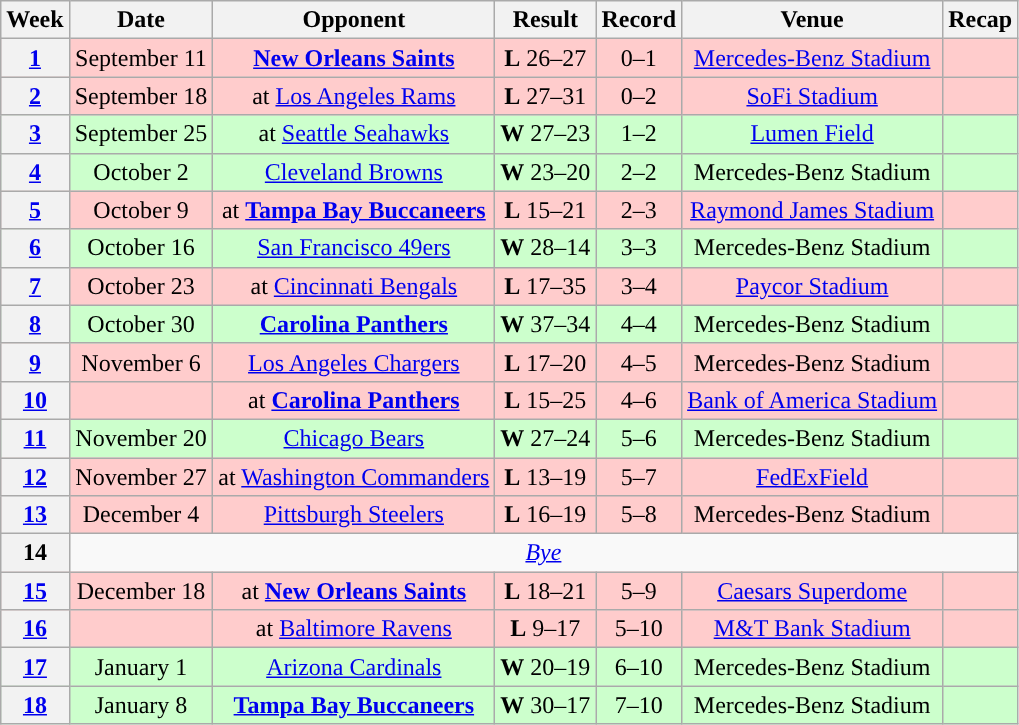<table class="wikitable" style="text-align:center">
<tr>
<th>Week</th>
<th>Date</th>
<th>Opponent</th>
<th>Result</th>
<th>Record</th>
<th>Venue</th>
<th>Recap</th>
</tr>
<tr style="background:#fcc">
<th><a href='#'>1</a></th>
<td>September 11</td>
<td><strong><a href='#'>New Orleans Saints</a></strong></td>
<td><strong>L</strong> 26–27</td>
<td>0–1</td>
<td><a href='#'>Mercedes-Benz Stadium</a></td>
<td></td>
</tr>
<tr style="background:#fcc">
<th><a href='#'>2</a></th>
<td>September 18</td>
<td>at <a href='#'>Los Angeles Rams</a></td>
<td><strong>L</strong> 27–31</td>
<td>0–2</td>
<td><a href='#'>SoFi Stadium</a></td>
<td></td>
</tr>
<tr style="background:#cfc">
<th><a href='#'>3</a></th>
<td>September 25</td>
<td>at <a href='#'>Seattle Seahawks</a></td>
<td><strong>W</strong> 27–23</td>
<td>1–2</td>
<td><a href='#'>Lumen Field</a></td>
<td></td>
</tr>
<tr style="background:#cfc">
<th><a href='#'>4</a></th>
<td>October 2</td>
<td><a href='#'>Cleveland Browns</a></td>
<td><strong>W</strong> 23–20</td>
<td>2–2</td>
<td>Mercedes-Benz Stadium</td>
<td></td>
</tr>
<tr style="background:#fcc">
<th><a href='#'>5</a></th>
<td>October 9</td>
<td>at <strong><a href='#'>Tampa Bay Buccaneers</a></strong></td>
<td><strong>L</strong> 15–21</td>
<td>2–3</td>
<td><a href='#'>Raymond James Stadium</a></td>
<td></td>
</tr>
<tr style="background:#cfc">
<th><a href='#'>6</a></th>
<td>October 16</td>
<td><a href='#'>San Francisco 49ers</a></td>
<td><strong>W</strong> 28–14</td>
<td>3–3</td>
<td>Mercedes-Benz Stadium</td>
<td></td>
</tr>
<tr style="background:#fcc">
<th><a href='#'>7</a></th>
<td>October 23</td>
<td>at <a href='#'>Cincinnati Bengals</a></td>
<td><strong>L</strong> 17–35</td>
<td>3–4</td>
<td><a href='#'>Paycor Stadium</a></td>
<td></td>
</tr>
<tr style="background:#cfc">
<th><a href='#'>8</a></th>
<td>October 30</td>
<td><strong><a href='#'>Carolina Panthers</a></strong></td>
<td><strong>W</strong> 37–34 </td>
<td>4–4</td>
<td>Mercedes-Benz Stadium</td>
<td></td>
</tr>
<tr style="background:#fcc">
<th><a href='#'>9</a></th>
<td>November 6</td>
<td><a href='#'>Los Angeles Chargers</a></td>
<td><strong>L</strong> 17–20</td>
<td>4–5</td>
<td>Mercedes-Benz Stadium</td>
<td></td>
</tr>
<tr style="background:#fcc">
<th><a href='#'>10</a></th>
<td></td>
<td>at <strong><a href='#'>Carolina Panthers</a></strong></td>
<td><strong>L</strong> 15–25</td>
<td>4–6</td>
<td><a href='#'>Bank of America Stadium</a></td>
<td></td>
</tr>
<tr style="background:#cfc">
<th><a href='#'>11</a></th>
<td>November 20</td>
<td><a href='#'>Chicago Bears</a></td>
<td><strong>W</strong> 27–24</td>
<td>5–6</td>
<td>Mercedes-Benz Stadium</td>
<td></td>
</tr>
<tr style="background:#fcc">
<th><a href='#'>12</a></th>
<td>November 27</td>
<td>at <a href='#'>Washington Commanders</a></td>
<td><strong>L</strong> 13–19</td>
<td>5–7</td>
<td><a href='#'>FedExField</a></td>
<td></td>
</tr>
<tr style="background:#fcc">
<th><a href='#'>13</a></th>
<td>December 4</td>
<td><a href='#'>Pittsburgh Steelers</a></td>
<td><strong>L</strong> 16–19</td>
<td>5–8</td>
<td>Mercedes-Benz Stadium</td>
<td></td>
</tr>
<tr>
<th>14</th>
<td colspan="6"><em><a href='#'>Bye</a></em></td>
</tr>
<tr style="background:#fcc">
<th><a href='#'>15</a></th>
<td>December 18</td>
<td>at <strong><a href='#'>New Orleans Saints</a></strong></td>
<td><strong>L</strong> 18–21</td>
<td>5–9</td>
<td><a href='#'>Caesars Superdome</a></td>
<td></td>
</tr>
<tr style="background:#fcc">
<th><a href='#'>16</a></th>
<td></td>
<td>at <a href='#'>Baltimore Ravens</a></td>
<td><strong>L</strong> 9–17</td>
<td>5–10</td>
<td><a href='#'>M&T Bank Stadium</a></td>
<td></td>
</tr>
<tr style="background:#cfc">
<th><a href='#'>17</a></th>
<td>January 1</td>
<td><a href='#'>Arizona Cardinals</a></td>
<td><strong>W</strong> 20–19</td>
<td>6–10</td>
<td>Mercedes-Benz Stadium</td>
<td></td>
</tr>
<tr style="background:#cfc">
<th><a href='#'>18</a></th>
<td>January 8</td>
<td><strong><a href='#'>Tampa Bay Buccaneers</a></strong></td>
<td><strong>W</strong> 30–17</td>
<td>7–10</td>
<td>Mercedes-Benz Stadium</td>
<td></td>
</tr>
</table>
